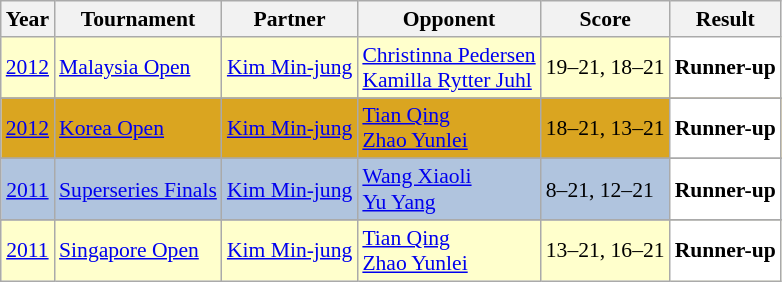<table class="sortable wikitable" style="font-size: 90%;">
<tr>
<th>Year</th>
<th>Tournament</th>
<th>Partner</th>
<th>Opponent</th>
<th>Score</th>
<th>Result</th>
</tr>
<tr style="background:#FFFFCC">
<td align="center"><a href='#'>2012</a></td>
<td align="left"><a href='#'>Malaysia Open</a></td>
<td align="left"> <a href='#'>Kim Min-jung</a></td>
<td align="left"> <a href='#'>Christinna Pedersen</a><br> <a href='#'>Kamilla Rytter Juhl</a></td>
<td align="left">19–21, 18–21</td>
<td style="text-align:left; background:white"> <strong>Runner-up</strong></td>
</tr>
<tr>
</tr>
<tr style="background:#DAA520">
<td align="center"><a href='#'>2012</a></td>
<td align="left"><a href='#'>Korea Open</a></td>
<td align="left"> <a href='#'>Kim Min-jung</a></td>
<td align="left"> <a href='#'>Tian Qing</a><br> <a href='#'>Zhao Yunlei</a></td>
<td align="left">18–21, 13–21</td>
<td style="text-align:left; background:white"> <strong>Runner-up</strong></td>
</tr>
<tr>
</tr>
<tr style="background:#B0C4DE">
<td align="center"><a href='#'>2011</a></td>
<td align="left"><a href='#'>Superseries Finals</a></td>
<td align="left"> <a href='#'>Kim Min-jung</a></td>
<td align="left"> <a href='#'>Wang Xiaoli</a><br> <a href='#'>Yu Yang</a></td>
<td align="left">8–21, 12–21</td>
<td style="text-align:left; background:white"> <strong>Runner-up</strong></td>
</tr>
<tr>
</tr>
<tr style="background:#FFFFCC">
<td align="center"><a href='#'>2011</a></td>
<td align="left"><a href='#'>Singapore Open</a></td>
<td align="left"> <a href='#'>Kim Min-jung</a></td>
<td align="left"> <a href='#'>Tian Qing</a><br> <a href='#'>Zhao Yunlei</a></td>
<td align="left">13–21, 16–21</td>
<td style="text-align:left; background:white"> <strong>Runner-up</strong></td>
</tr>
</table>
